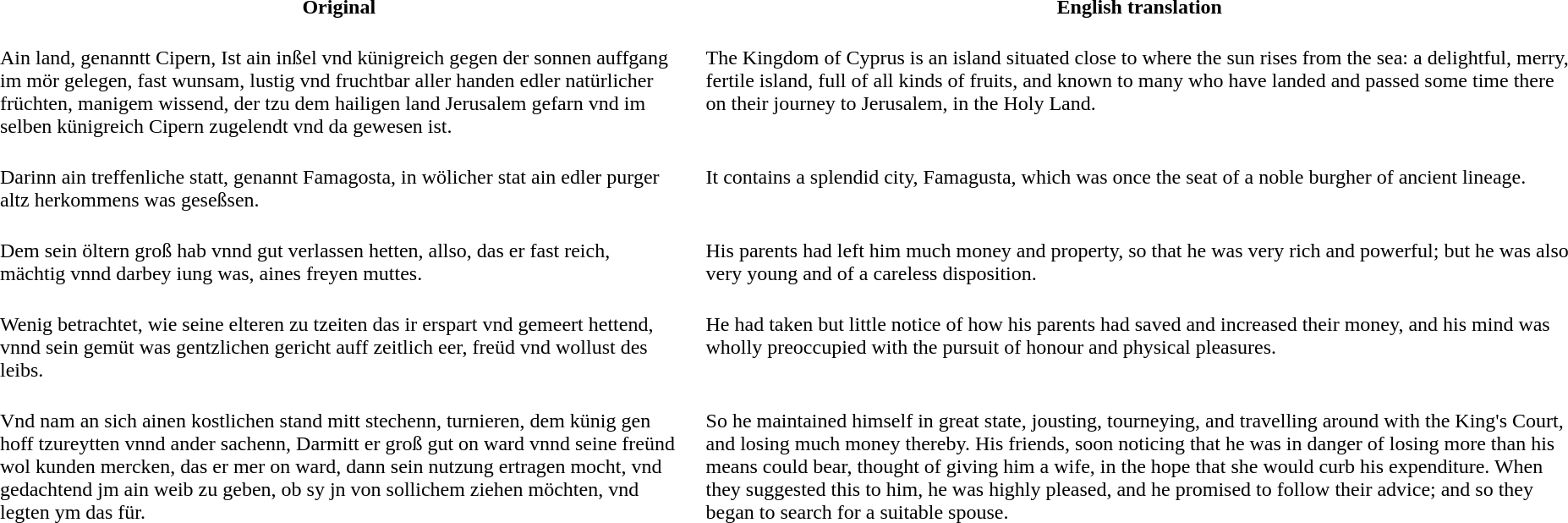<table cellpadding=10>
<tr>
<th>Original</th>
<th>English translation</th>
</tr>
<tr valign=top>
<td>Ain land, genanntt Cipern, Ist ain inßel vnd künigreich gegen der sonnen auffgang im mör gelegen, fast wunsam, lustig vnd fruchtbar aller handen edler natürlicher früchten, manigem wissend, der tzu dem hailigen land Jerusalem gefarn vnd im selben künigreich Cipern zugelendt vnd da gewesen ist.</td>
<td>The Kingdom of Cyprus is an island situated close to where the sun rises from the sea: a delightful, merry, fertile island, full of all kinds of fruits, and known to many who have landed and passed some time there on their journey to Jerusalem, in the Holy Land.</td>
</tr>
<tr valign=top>
<td>Darinn ain treffenliche statt, genannt Famagosta, in wölicher stat ain edler purger altz herkommens was geseßsen.</td>
<td>It contains a splendid city, Famagusta, which was once the seat of a noble burgher of ancient lineage.</td>
</tr>
<tr valign=top>
<td>Dem sein öltern groß hab vnnd gut verlassen hetten, allso, das er fast reich, mächtig vnnd darbey iung was, aines freyen muttes.</td>
<td>His parents had left him much money and property, so that he was very rich and powerful; but he was also very young and of a careless disposition.</td>
</tr>
<tr valign=top>
<td>Wenig betrachtet, wie seine elteren zu tzeiten das ir erspart vnd gemeert hettend, vnnd sein gemüt was gentzlichen gericht auff zeitlich eer, freüd vnd wollust des leibs.</td>
<td>He had taken but little notice of how his parents had saved and increased their money, and his mind was wholly preoccupied with the pursuit of honour and physical pleasures.</td>
</tr>
<tr>
<td>Vnd nam an sich ainen kostlichen stand mitt stechenn, turnieren, dem künig gen hoff tzureytten vnnd ander sachenn, Darmitt er groß gut on ward vnnd seine freünd wol kunden mercken, das er mer on ward, dann sein nutzung ertragen mocht, vnd gedachtend jm ain weib zu geben, ob sy jn von sollichem ziehen möchten, vnd legten ym das für.</td>
<td>So he maintained himself in great state, jousting, tourneying, and travelling around with the King's Court, and losing much money thereby.  His friends, soon noticing that he was in danger of losing more than his means could bear, thought of giving him a wife, in the hope that she would curb his expenditure.  When they suggested this to him, he was highly pleased, and he promised to follow their advice; and so they began to search for a suitable spouse.</td>
</tr>
</table>
